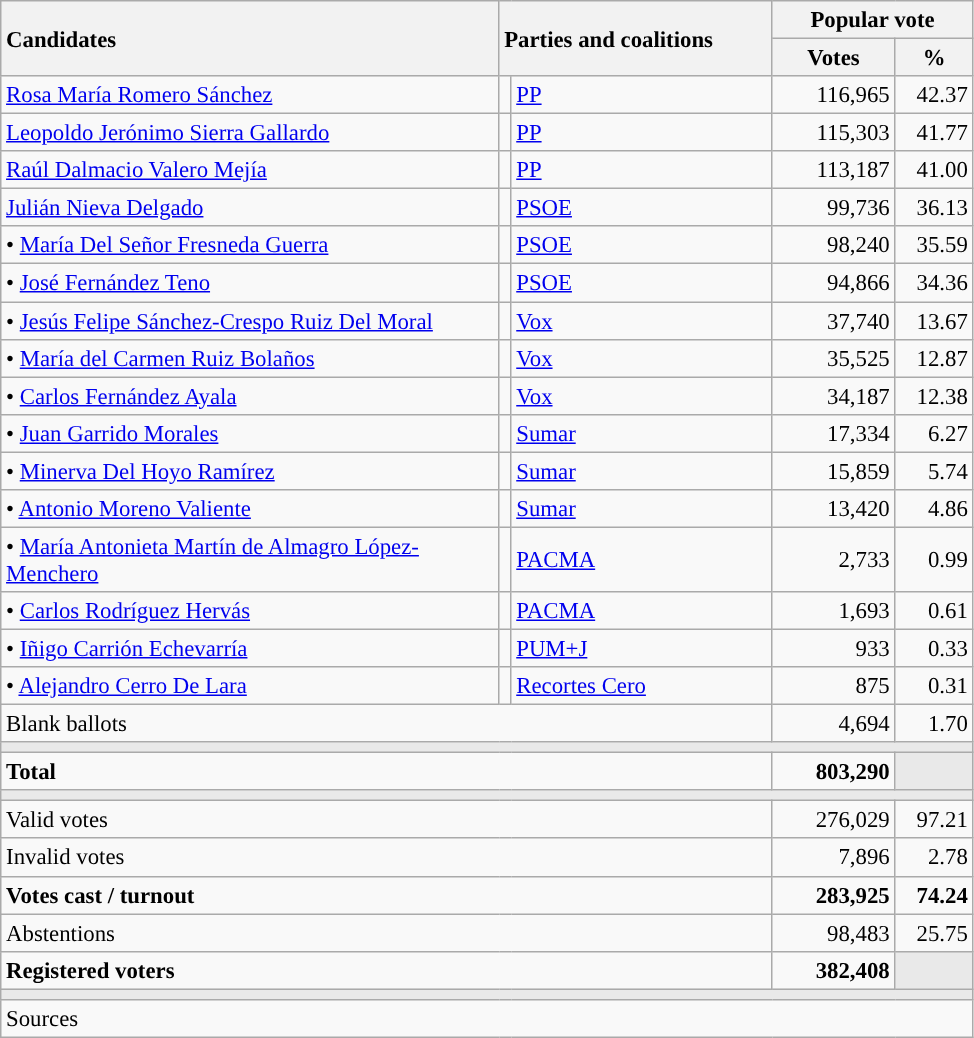<table class="wikitable" style="text-align:right; font-size:95%;">
<tr>
<th style="text-align:left;" rowspan="2" width="325">Candidates</th>
<th style="text-align:left;" rowspan="2" colspan="2" width="175">Parties and coalitions</th>
<th colspan="2">Popular vote</th>
</tr>
<tr>
<th width="75">Votes</th>
<th width="45">%</th>
</tr>
<tr>
<td align="left"> <a href='#'>Rosa María Romero Sánchez</a></td>
<td width="1" style="color:inherit;background:"></td>
<td align="left"><a href='#'>PP</a></td>
<td>116,965</td>
<td>42.37</td>
</tr>
<tr>
<td align="left"> <a href='#'>Leopoldo Jerónimo Sierra Gallardo</a></td>
<td width="1" style="color:inherit;background:"></td>
<td align="left"><a href='#'>PP</a></td>
<td>115,303</td>
<td>41.77</td>
</tr>
<tr>
<td align="left"> <a href='#'>Raúl Dalmacio Valero Mejía</a></td>
<td width="1" style="color:inherit;background:"></td>
<td align="left"><a href='#'>PP</a></td>
<td>113,187</td>
<td>41.00</td>
</tr>
<tr>
<td align="left"> <a href='#'>Julián Nieva Delgado</a></td>
<td width="1" style="color:inherit;background:"></td>
<td align="left"><a href='#'>PSOE</a></td>
<td>99,736</td>
<td>36.13</td>
</tr>
<tr>
<td align="left">• <a href='#'>María Del Señor Fresneda Guerra</a></td>
<td width="1" style="color:inherit;background:"></td>
<td align="left"><a href='#'>PSOE</a></td>
<td>98,240</td>
<td>35.59</td>
</tr>
<tr>
<td align="left">• <a href='#'>José Fernández Teno</a></td>
<td width="1" style="color:inherit;background:"></td>
<td align="left"><a href='#'>PSOE</a></td>
<td>94,866</td>
<td>34.36</td>
</tr>
<tr>
<td align="left">• <a href='#'>Jesús Felipe Sánchez-Crespo Ruiz Del Moral</a></td>
<td width="1" style="color:inherit;background:"></td>
<td align="left"><a href='#'>Vox</a></td>
<td>37,740</td>
<td>13.67</td>
</tr>
<tr>
<td align="left">• <a href='#'>María del Carmen Ruiz Bolaños</a></td>
<td width="1" style="color:inherit;background:"></td>
<td align="left"><a href='#'>Vox</a></td>
<td>35,525</td>
<td>12.87</td>
</tr>
<tr>
<td align="left">• <a href='#'>Carlos Fernández Ayala</a></td>
<td width="1" style="color:inherit;background:"></td>
<td align="left"><a href='#'>Vox</a></td>
<td>34,187</td>
<td>12.38</td>
</tr>
<tr>
<td align="left">• <a href='#'>Juan Garrido Morales</a></td>
<td width="1" style="color:inherit;background:"></td>
<td align="left"><a href='#'>Sumar</a></td>
<td>17,334</td>
<td>6.27</td>
</tr>
<tr>
<td align="left">• <a href='#'>Minerva Del Hoyo Ramírez</a></td>
<td width="1" style="color:inherit;background:"></td>
<td align="left"><a href='#'>Sumar</a></td>
<td>15,859</td>
<td>5.74</td>
</tr>
<tr>
<td align="left">• <a href='#'>Antonio Moreno Valiente</a></td>
<td width="1" style="color:inherit;background:"></td>
<td align="left"><a href='#'>Sumar</a></td>
<td>13,420</td>
<td>4.86</td>
</tr>
<tr>
<td align="left">• <a href='#'>María Antonieta Martín de Almagro López-Menchero</a></td>
<td width="1" style="color:inherit;background:"></td>
<td align="left"><a href='#'>PACMA</a></td>
<td>2,733</td>
<td>0.99</td>
</tr>
<tr>
<td align="left">• <a href='#'>Carlos Rodríguez Hervás</a></td>
<td width="1" style="color:inherit;background:"></td>
<td align="left"><a href='#'>PACMA</a></td>
<td>1,693</td>
<td>0.61</td>
</tr>
<tr>
<td align="left">• <a href='#'>Iñigo Carrión Echevarría</a></td>
<td width="1" style="color:inherit;background:"></td>
<td align="left"><a href='#'>PUM+J</a></td>
<td>933</td>
<td>0.33</td>
</tr>
<tr>
<td align="left">• <a href='#'>Alejandro Cerro De Lara</a></td>
<td width="1" style="color:inherit;background:"></td>
<td align="left"><a href='#'>Recortes Cero</a></td>
<td>875</td>
<td>0.31</td>
</tr>
<tr>
<td align="left" colspan="3">Blank ballots</td>
<td>4,694</td>
<td>1.70</td>
</tr>
<tr>
<td colspan="5" bgcolor="#E9E9E9"></td>
</tr>
<tr style="font-weight:bold;">
<td align="left" colspan="3">Total</td>
<td>803,290</td>
<td bgcolor="#E9E9E9"></td>
</tr>
<tr>
<td colspan="5" bgcolor="#E9E9E9"></td>
</tr>
<tr>
<td align="left" colspan="3">Valid votes</td>
<td>276,029</td>
<td>97.21</td>
</tr>
<tr>
<td align="left" colspan="3">Invalid votes</td>
<td>7,896</td>
<td>2.78</td>
</tr>
<tr style="font-weight:bold;">
<td align="left" colspan="3">Votes cast / turnout</td>
<td>283,925</td>
<td>74.24</td>
</tr>
<tr>
<td align="left" colspan="3">Abstentions</td>
<td>98,483</td>
<td>25.75</td>
</tr>
<tr style="font-weight:bold;">
<td align="left" colspan="3">Registered voters</td>
<td>382,408</td>
<td bgcolor="#E9E9E9"></td>
</tr>
<tr>
<td colspan="5" bgcolor="#E9E9E9"></td>
</tr>
<tr>
<td align="left" colspan="5">Sources</td>
</tr>
</table>
